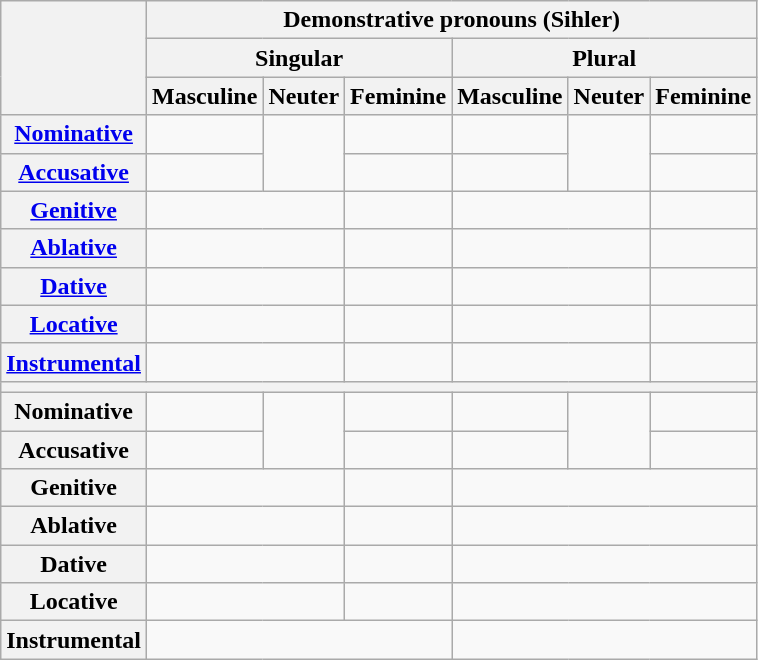<table class="wikitable">
<tr>
<th rowspan="3"></th>
<th colspan="6">Demonstrative pronouns (Sihler)</th>
</tr>
<tr>
<th colspan="3">Singular</th>
<th colspan="3">Plural</th>
</tr>
<tr>
<th>Masculine</th>
<th>Neuter</th>
<th>Feminine</th>
<th>Masculine</th>
<th>Neuter</th>
<th>Feminine</th>
</tr>
<tr>
<th><a href='#'>Nominative</a></th>
<td></td>
<td rowspan=2></td>
<td></td>
<td></td>
<td rowspan=2></td>
<td></td>
</tr>
<tr>
<th><a href='#'>Accusative</a></th>
<td></td>
<td></td>
<td></td>
<td></td>
</tr>
<tr>
<th><a href='#'>Genitive</a></th>
<td colspan=2></td>
<td></td>
<td colspan=2></td>
<td></td>
</tr>
<tr>
<th><a href='#'>Ablative</a></th>
<td colspan=2></td>
<td></td>
<td colspan=2></td>
<td></td>
</tr>
<tr>
<th><a href='#'>Dative</a></th>
<td colspan=2></td>
<td></td>
<td colspan=2></td>
<td></td>
</tr>
<tr>
<th><a href='#'>Locative</a></th>
<td colspan=2></td>
<td></td>
<td colspan=2></td>
<td></td>
</tr>
<tr>
<th><a href='#'>Instrumental</a></th>
<td colspan=2></td>
<td></td>
<td colspan=2></td>
<td></td>
</tr>
<tr>
<th colspan=7></th>
</tr>
<tr>
<th>Nominative</th>
<td></td>
<td rowspan=2></td>
<td></td>
<td></td>
<td rowspan=2></td>
<td></td>
</tr>
<tr>
<th>Accusative</th>
<td></td>
<td></td>
<td></td>
<td></td>
</tr>
<tr>
<th>Genitive</th>
<td colspan=2></td>
<td></td>
<td colspan=3></td>
</tr>
<tr>
<th>Ablative</th>
<td colspan=2></td>
<td></td>
<td colspan=3></td>
</tr>
<tr>
<th>Dative</th>
<td colspan=2></td>
<td></td>
<td colspan=3></td>
</tr>
<tr>
<th>Locative</th>
<td colspan=2></td>
<td></td>
<td colspan=3></td>
</tr>
<tr>
<th>Instrumental</th>
<td colspan=3></td>
<td colspan=3></td>
</tr>
</table>
